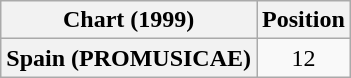<table class="wikitable plainrowheaders" style="text-align:center">
<tr>
<th>Chart (1999)</th>
<th>Position</th>
</tr>
<tr>
<th scope="row">Spain (PROMUSICAE)</th>
<td>12</td>
</tr>
</table>
